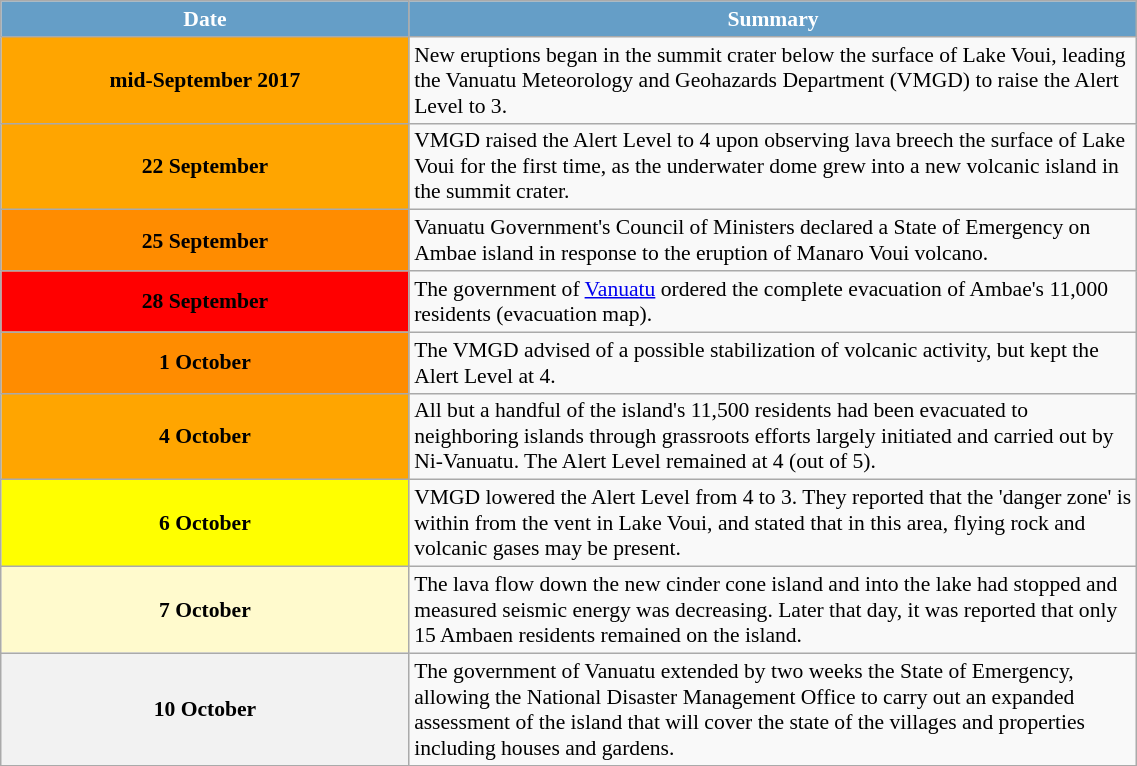<table class="wikitable sortable" width=60% style='font-size:0.9em' align=center>
<tr style="color:white;">
<th style="background:#659ec7;" align=center width=5%><strong>Date</strong></th>
<th style="background:#659ec7;" align=center width=10%><strong>Summary</strong></th>
</tr>
<tr>
<th style="background:orange;">mid-September 2017</th>
<td>New eruptions began in the summit crater below the surface of Lake Voui, leading the Vanuatu Meteorology and Geohazards Department (VMGD) to raise the Alert Level to 3.</td>
</tr>
<tr>
<th style="background:orange;">22 September</th>
<td>VMGD raised the Alert Level to 4 upon observing lava breech the surface of Lake Voui for the first time, as the underwater dome grew into a new volcanic island in the summit crater.</td>
</tr>
<tr>
<th style="background:darkorange;">25 September</th>
<td>Vanuatu Government's Council of Ministers declared a State of Emergency on Ambae island in response to the eruption of Manaro Voui volcano.<br></td>
</tr>
<tr>
<th style="background:red;">28 September</th>
<td>The government of <a href='#'>Vanuatu</a> ordered the complete evacuation of Ambae's 11,000 residents (evacuation map).<br>

</td>
</tr>
<tr>
<th style="background:darkorange;">1 October</th>
<td>The VMGD advised of a possible stabilization of volcanic activity, but kept the Alert Level at 4.</td>
</tr>
<tr>
<th style="background:orange;">4 October</th>
<td>All but a handful of the island's 11,500 residents had been evacuated to neighboring islands through grassroots efforts largely initiated and carried out by Ni-Vanuatu. The Alert Level remained at 4 (out of 5).</td>
</tr>
<tr>
<th style="background:yellow;">6 October</th>
<td>VMGD lowered the Alert Level from 4 to 3. They reported that the 'danger zone' is within  from the vent in Lake Voui, and stated that in this area, flying rock and volcanic gases may be present.</td>
</tr>
<tr>
<th style="background:lemonchiffon;">7 October</th>
<td>The lava flow down the new cinder cone island and into the lake had stopped and measured seismic energy was decreasing. Later that day, it was reported that only 15 Ambaen residents remained on the island.</td>
</tr>
<tr>
<th style="background:puse;">10 October</th>
<td>The government of Vanuatu extended by two weeks the State of Emergency, allowing the National Disaster Management Office to carry out an expanded assessment of the island that will cover the state of the villages and properties including houses and gardens.</td>
</tr>
<tr>
</tr>
</table>
